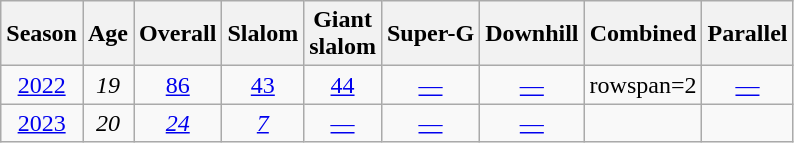<table class=wikitable style="text-align:center">
<tr>
<th>Season</th>
<th>Age</th>
<th>Overall</th>
<th>Slalom</th>
<th>Giant<br>slalom</th>
<th>Super-G</th>
<th>Downhill</th>
<th>Combined</th>
<th>Parallel</th>
</tr>
<tr>
<td><a href='#'>2022</a></td>
<td><em>19</em></td>
<td><a href='#'>86</a></td>
<td><a href='#'>43</a></td>
<td><a href='#'>44</a></td>
<td><a href='#'>—</a></td>
<td><a href='#'>—</a></td>
<td>rowspan=2 </td>
<td><a href='#'>—</a></td>
</tr>
<tr>
<td><a href='#'>2023</a></td>
<td><em>20</em></td>
<td><em><a href='#'>24</a></em></td>
<td><em><a href='#'>7</a></em></td>
<td><a href='#'>—</a></td>
<td><a href='#'>—</a></td>
<td><a href='#'>—</a></td>
<td></td>
</tr>
</table>
